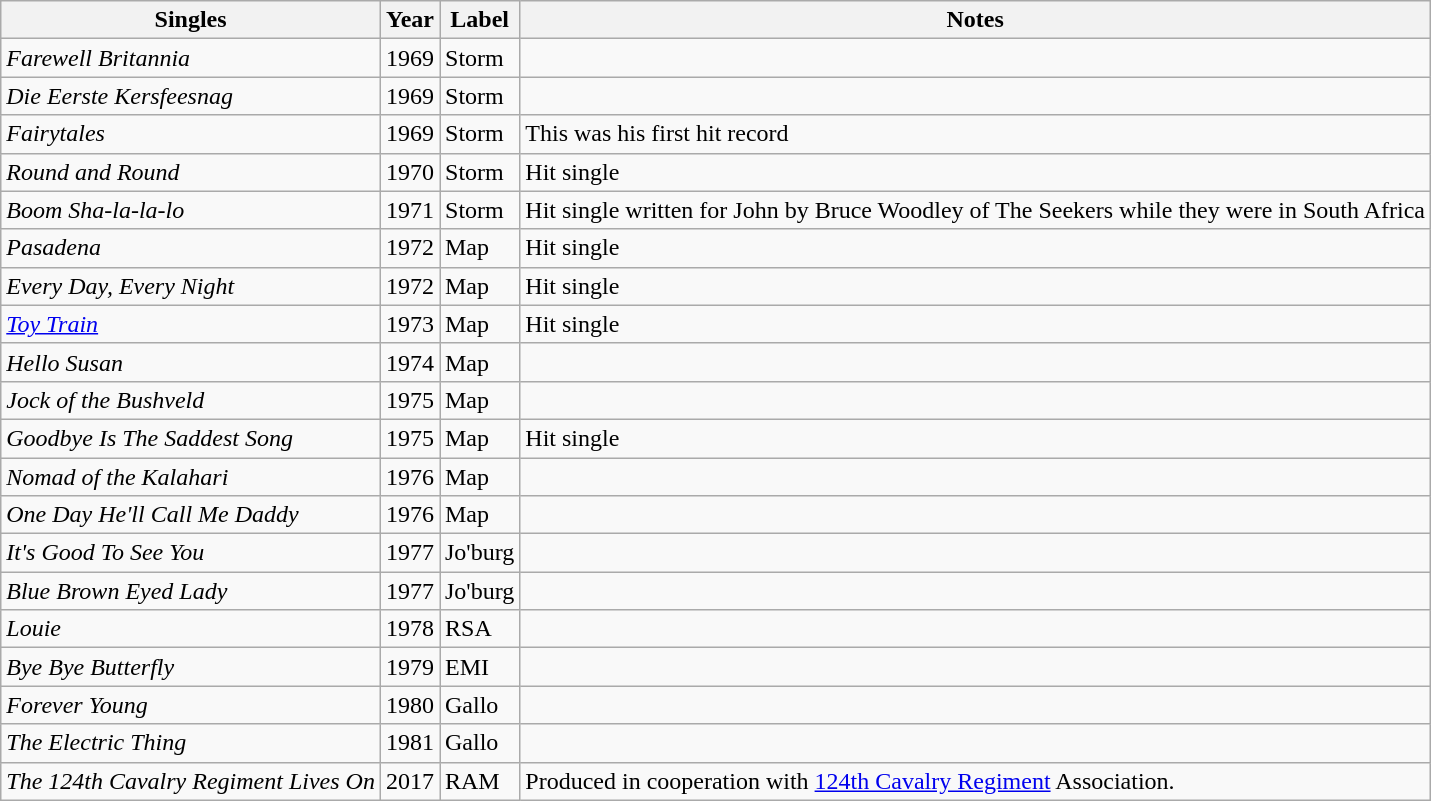<table class="wikitable">
<tr>
<th>Singles</th>
<th>Year</th>
<th>Label</th>
<th>Notes</th>
</tr>
<tr |->
<td><em>Farewell Britannia</em></td>
<td>1969</td>
<td>Storm</td>
</tr>
<tr>
<td><em>Die Eerste Kersfeesnag</em></td>
<td>1969</td>
<td>Storm</td>
<td></td>
</tr>
<tr>
<td><em>Fairytales</em></td>
<td>1969</td>
<td>Storm</td>
<td>This was his first hit record</td>
</tr>
<tr>
<td><em>Round and Round</em></td>
<td>1970</td>
<td>Storm</td>
<td>Hit single</td>
</tr>
<tr>
<td><em>Boom Sha-la-la-lo</em></td>
<td>1971</td>
<td>Storm</td>
<td>Hit single written for John by Bruce Woodley of The Seekers while they were in South Africa</td>
</tr>
<tr>
<td><em>Pasadena</em></td>
<td>1972</td>
<td>Map</td>
<td>Hit single</td>
</tr>
<tr>
<td><em>Every Day, Every Night</em></td>
<td>1972</td>
<td>Map</td>
<td>Hit single</td>
</tr>
<tr>
<td><em><a href='#'>Toy Train</a></em></td>
<td>1973</td>
<td>Map</td>
<td>Hit single</td>
</tr>
<tr>
<td><em>Hello Susan</em></td>
<td>1974</td>
<td>Map</td>
<td></td>
</tr>
<tr>
<td><em>Jock of the Bushveld</em></td>
<td>1975</td>
<td>Map</td>
<td></td>
</tr>
<tr>
<td><em>Goodbye Is The Saddest Song</em></td>
<td>1975</td>
<td>Map</td>
<td>Hit single</td>
</tr>
<tr>
<td><em>Nomad of the Kalahari</em></td>
<td>1976</td>
<td>Map</td>
<td></td>
</tr>
<tr>
<td><em>One Day He'll Call Me Daddy</em></td>
<td>1976</td>
<td>Map</td>
<td></td>
</tr>
<tr>
<td><em>It's Good To See You</em></td>
<td>1977</td>
<td>Jo'burg</td>
<td></td>
</tr>
<tr>
<td><em>Blue Brown Eyed Lady</em></td>
<td>1977</td>
<td>Jo'burg</td>
<td></td>
</tr>
<tr>
<td><em>Louie</em></td>
<td>1978</td>
<td>RSA</td>
<td></td>
</tr>
<tr>
<td><em>Bye Bye Butterfly</em></td>
<td>1979</td>
<td>EMI</td>
<td></td>
</tr>
<tr>
<td><em>Forever Young</em></td>
<td>1980</td>
<td>Gallo</td>
<td></td>
</tr>
<tr>
<td><em>The Electric Thing</em></td>
<td>1981</td>
<td>Gallo</td>
<td></td>
</tr>
<tr>
<td><em>The 124th Cavalry Regiment Lives On</em></td>
<td>2017</td>
<td>RAM</td>
<td>Produced in cooperation with <a href='#'>124th Cavalry Regiment</a> Association.</td>
</tr>
</table>
